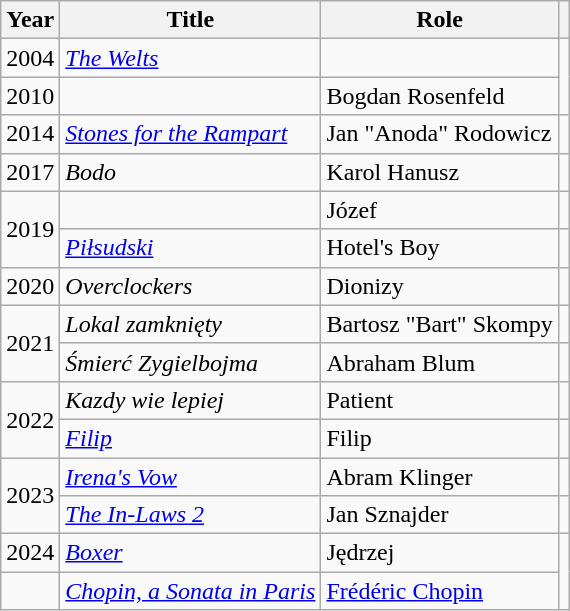<table class="wikitable sortable">
<tr>
<th>Year</th>
<th>Title</th>
<th>Role</th>
<th class="unsortable"></th>
</tr>
<tr>
<td>2004</td>
<td><em><a href='#'>The Welts</a></em></td>
<td></td>
<td rowspan="2"></td>
</tr>
<tr>
<td>2010</td>
<td><em></em></td>
<td>Bogdan Rosenfeld</td>
</tr>
<tr>
<td>2014</td>
<td><em><a href='#'>Stones for the Rampart</a></em></td>
<td>Jan "Anoda" Rodowicz</td>
<td></td>
</tr>
<tr>
<td>2017</td>
<td><em>Bodo</em></td>
<td>Karol Hanusz</td>
<td></td>
</tr>
<tr>
<td rowspan="2">2019</td>
<td><em></em></td>
<td>Józef</td>
<td></td>
</tr>
<tr>
<td><em><a href='#'>Piłsudski</a></em></td>
<td>Hotel's Boy</td>
<td></td>
</tr>
<tr>
<td>2020</td>
<td><em>Overclockers</em></td>
<td>Dionizy</td>
<td></td>
</tr>
<tr>
<td rowspan="2">2021</td>
<td><em>Lokal zamknięty</em></td>
<td>Bartosz "Bart" Skompy</td>
<td></td>
</tr>
<tr>
<td><em>Śmierć Zygielbojma</em></td>
<td>Abraham Blum</td>
<td></td>
</tr>
<tr>
<td rowspan="2">2022</td>
<td><em>Kazdy wie lepiej</em></td>
<td>Patient</td>
<td></td>
</tr>
<tr>
<td><em><a href='#'>Filip</a></em></td>
<td>Filip</td>
<td></td>
</tr>
<tr>
<td rowspan="2">2023</td>
<td><em><a href='#'>Irena's Vow</a></em></td>
<td>Abram Klinger</td>
<td></td>
</tr>
<tr>
<td><em><a href='#'>The In-Laws 2</a></em></td>
<td>Jan Sznajder</td>
<td></td>
</tr>
<tr>
<td>2024</td>
<td><em><a href='#'>Boxer</a></em></td>
<td>Jędrzej</td>
<td rowspan="2"></td>
</tr>
<tr>
<td></td>
<td><em><a href='#'>Chopin, a Sonata in Paris</a></em></td>
<td><a href='#'>Frédéric Chopin</a></td>
</tr>
</table>
